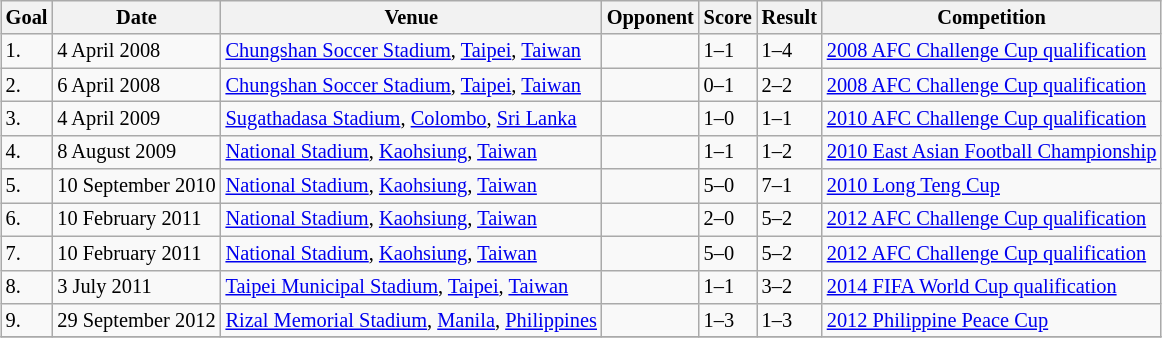<table class="wikitable collapsible collapsed" style="font-size:85%; text-align:left; margin:auto;">
<tr>
<th>Goal</th>
<th>Date</th>
<th>Venue</th>
<th>Opponent</th>
<th>Score</th>
<th>Result</th>
<th>Competition</th>
</tr>
<tr>
<td>1.</td>
<td>4 April 2008</td>
<td><a href='#'>Chungshan Soccer Stadium</a>, <a href='#'>Taipei</a>, <a href='#'>Taiwan</a></td>
<td></td>
<td>1–1</td>
<td>1–4</td>
<td><a href='#'>2008 AFC Challenge Cup qualification</a></td>
</tr>
<tr>
<td>2.</td>
<td>6 April 2008</td>
<td><a href='#'>Chungshan Soccer Stadium</a>, <a href='#'>Taipei</a>, <a href='#'>Taiwan</a></td>
<td></td>
<td>0–1</td>
<td>2–2</td>
<td><a href='#'>2008 AFC Challenge Cup qualification</a></td>
</tr>
<tr>
<td>3.</td>
<td>4 April 2009</td>
<td><a href='#'>Sugathadasa Stadium</a>, <a href='#'>Colombo</a>, <a href='#'>Sri Lanka</a></td>
<td></td>
<td>1–0</td>
<td>1–1</td>
<td><a href='#'>2010 AFC Challenge Cup qualification</a></td>
</tr>
<tr>
<td>4.</td>
<td>8 August 2009</td>
<td><a href='#'>National Stadium</a>, <a href='#'>Kaohsiung</a>, <a href='#'>Taiwan</a></td>
<td></td>
<td>1–1</td>
<td>1–2</td>
<td><a href='#'>2010 East Asian Football Championship</a></td>
</tr>
<tr>
<td>5.</td>
<td>10 September 2010</td>
<td><a href='#'>National Stadium</a>, <a href='#'>Kaohsiung</a>, <a href='#'>Taiwan</a></td>
<td></td>
<td>5–0</td>
<td>7–1</td>
<td><a href='#'>2010 Long Teng Cup</a></td>
</tr>
<tr>
<td>6.</td>
<td>10 February 2011</td>
<td><a href='#'>National Stadium</a>, <a href='#'>Kaohsiung</a>, <a href='#'>Taiwan</a></td>
<td></td>
<td>2–0</td>
<td>5–2</td>
<td><a href='#'>2012 AFC Challenge Cup qualification</a></td>
</tr>
<tr>
<td>7.</td>
<td>10 February 2011</td>
<td><a href='#'>National Stadium</a>, <a href='#'>Kaohsiung</a>, <a href='#'>Taiwan</a></td>
<td></td>
<td>5–0</td>
<td>5–2</td>
<td><a href='#'>2012 AFC Challenge Cup qualification</a></td>
</tr>
<tr>
<td>8.</td>
<td>3 July 2011</td>
<td><a href='#'>Taipei Municipal Stadium</a>, <a href='#'>Taipei</a>, <a href='#'>Taiwan</a></td>
<td></td>
<td>1–1</td>
<td>3–2</td>
<td><a href='#'>2014 FIFA World Cup qualification</a></td>
</tr>
<tr>
<td>9.</td>
<td>29 September 2012</td>
<td><a href='#'>Rizal Memorial Stadium</a>, <a href='#'>Manila</a>, <a href='#'>Philippines</a></td>
<td></td>
<td>1–3</td>
<td>1–3</td>
<td><a href='#'>2012 Philippine Peace Cup</a></td>
</tr>
<tr>
</tr>
</table>
